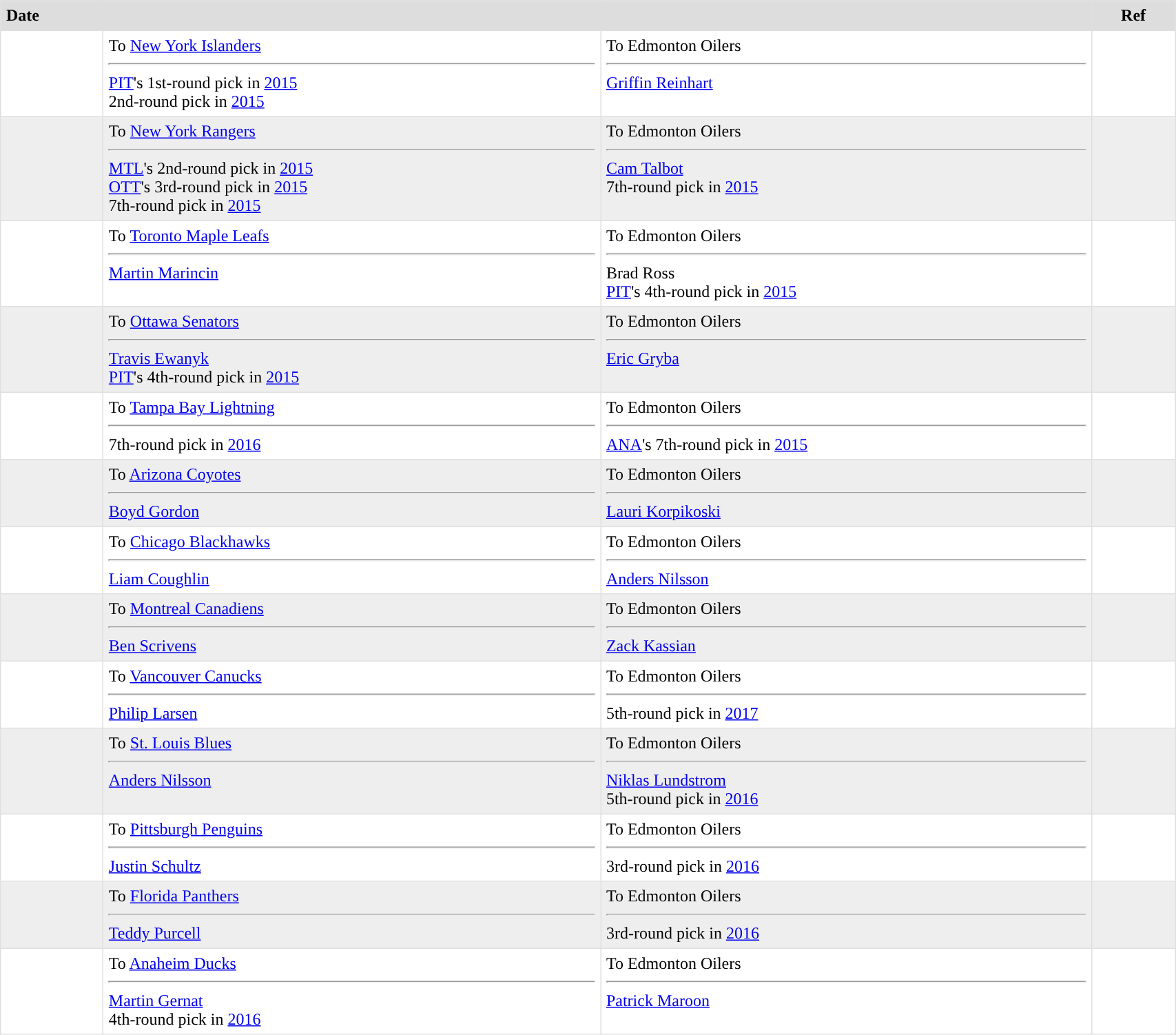<table border=1 style="border-collapse:collapse" bordercolor="#DFDFDF" cellpadding="5" width=90%>
<tr bgcolor="#dddddd">
<td><strong>Date</strong></td>
<th colspan="2"></th>
<th><strong>Ref</strong></th>
</tr>
<tr>
<td></td>
<td valign="top">To <a href='#'>New York Islanders</a> <hr><a href='#'>PIT</a>'s 1st-round pick in <a href='#'>2015</a><br>2nd-round pick in <a href='#'>2015</a></td>
<td valign="top">To Edmonton Oilers <hr><a href='#'>Griffin Reinhart</a></td>
<td></td>
</tr>
<tr bgcolor="eeeeee">
<td></td>
<td valign="top">To <a href='#'>New York Rangers</a> <hr><a href='#'>MTL</a>'s 2nd-round pick in <a href='#'>2015</a><br><a href='#'>OTT</a>'s 3rd-round pick in <a href='#'>2015</a><br>7th-round pick in <a href='#'>2015</a></td>
<td valign="top">To Edmonton Oilers <hr><a href='#'>Cam Talbot</a><br>7th-round pick in <a href='#'>2015</a></td>
<td></td>
</tr>
<tr>
<td></td>
<td valign="top">To <a href='#'>Toronto Maple Leafs</a> <hr><a href='#'>Martin Marincin</a></td>
<td valign="top">To Edmonton Oilers <hr>Brad Ross<br><a href='#'>PIT</a>'s 4th-round pick in <a href='#'>2015</a></td>
<td></td>
</tr>
<tr bgcolor="eeeeee">
<td></td>
<td valign="top">To <a href='#'>Ottawa Senators</a> <hr><a href='#'>Travis Ewanyk</a><br><a href='#'>PIT</a>'s 4th-round pick in <a href='#'>2015</a></td>
<td valign="top">To Edmonton Oilers <hr><a href='#'>Eric Gryba</a></td>
<td></td>
</tr>
<tr>
<td></td>
<td valign="top">To <a href='#'>Tampa Bay Lightning</a> <hr>7th-round pick in <a href='#'>2016</a></td>
<td valign="top">To Edmonton Oilers <hr><a href='#'>ANA</a>'s 7th-round pick in <a href='#'>2015</a></td>
<td></td>
</tr>
<tr bgcolor="eeeeee">
<td></td>
<td valign="top">To <a href='#'>Arizona Coyotes</a> <hr><a href='#'>Boyd Gordon</a></td>
<td valign="top">To Edmonton Oilers <hr><a href='#'>Lauri Korpikoski</a></td>
<td></td>
</tr>
<tr>
<td></td>
<td valign="top">To <a href='#'>Chicago Blackhawks</a> <hr><a href='#'>Liam Coughlin</a></td>
<td valign="top">To Edmonton Oilers <hr><a href='#'>Anders Nilsson</a></td>
<td></td>
</tr>
<tr bgcolor="eeeeee">
<td></td>
<td valign="top">To <a href='#'>Montreal Canadiens</a> <hr><a href='#'>Ben Scrivens</a></td>
<td valign="top">To Edmonton Oilers <hr><a href='#'>Zack Kassian</a></td>
<td></td>
</tr>
<tr>
<td></td>
<td valign="top">To <a href='#'>Vancouver Canucks</a> <hr><a href='#'>Philip Larsen</a></td>
<td valign="to">To Edmonton Oilers <hr>5th-round pick in <a href='#'>2017</a></td>
<td></td>
</tr>
<tr bgcolor="eeeeee">
<td></td>
<td valign="top">To <a href='#'>St. Louis Blues</a> <hr><a href='#'>Anders Nilsson</a></td>
<td valign="top">To Edmonton Oilers <hr><a href='#'>Niklas Lundstrom</a><br>5th-round pick in <a href='#'>2016</a></td>
<td></td>
</tr>
<tr>
<td></td>
<td valign="top">To <a href='#'>Pittsburgh Penguins</a> <hr><a href='#'>Justin Schultz</a></td>
<td valign="top">To Edmonton Oilers <hr>3rd-round pick in <a href='#'>2016</a></td>
<td></td>
</tr>
<tr bgcolor="eeeeee">
<td></td>
<td valign="top">To <a href='#'>Florida Panthers</a> <hr><a href='#'>Teddy Purcell</a></td>
<td valign="top">To Edmonton Oilers <hr>3rd-round pick in <a href='#'>2016</a></td>
<td></td>
</tr>
<tr>
<td></td>
<td valign="top">To <a href='#'>Anaheim Ducks</a> <hr><a href='#'>Martin Gernat</a><br>4th-round pick in <a href='#'>2016</a></td>
<td valign="top">To Edmonton Oilers <hr><a href='#'>Patrick Maroon</a></td>
<td></td>
</tr>
</table>
